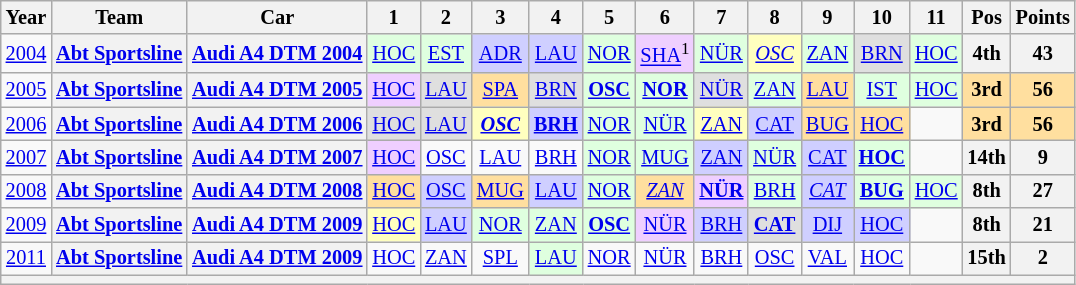<table class="wikitable" style="text-align:center; font-size:85%">
<tr>
<th>Year</th>
<th>Team</th>
<th>Car</th>
<th>1</th>
<th>2</th>
<th>3</th>
<th>4</th>
<th>5</th>
<th>6</th>
<th>7</th>
<th>8</th>
<th>9</th>
<th>10</th>
<th>11</th>
<th>Pos</th>
<th>Points</th>
</tr>
<tr>
<td><a href='#'>2004</a></td>
<th nowrap><a href='#'>Abt Sportsline</a></th>
<th nowrap><a href='#'>Audi A4 DTM 2004</a></th>
<td style="background:#DFFFDF;"><a href='#'>HOC</a><br></td>
<td style="background:#DFFFDF;"><a href='#'>EST</a><br></td>
<td style="background:#CFCFFF;"><a href='#'>ADR</a><br></td>
<td style="background:#CFCFFF;"><a href='#'>LAU</a><br></td>
<td style="background:#DFFFDF;"><a href='#'>NOR</a><br></td>
<td style="background:#efcfff;"><a href='#'>SHA</a><sup>1</sup><br></td>
<td style="background:#DFFFDF;"><a href='#'>NÜR</a><br></td>
<td style="background:#ffffbf;"><em><a href='#'>OSC</a></em><br></td>
<td style="background:#DFFFDF;"><a href='#'>ZAN</a><br></td>
<td style="background:#dfdfdf;"><a href='#'>BRN</a><br></td>
<td style="background:#DFFFDF;"><a href='#'>HOC</a><br></td>
<th>4th</th>
<th>43</th>
</tr>
<tr>
<td><a href='#'>2005</a></td>
<th nowrap><a href='#'>Abt Sportsline</a></th>
<th nowrap><a href='#'>Audi A4 DTM 2005</a></th>
<td style="background:#EFCFFF;"><a href='#'>HOC</a><br></td>
<td style="background:#dfdfdf;"><a href='#'>LAU</a><br></td>
<td style="background:#ffdf9f;"><a href='#'>SPA</a><br></td>
<td style="background:#dfdfdf;"><a href='#'>BRN</a><br></td>
<td style="background:#DFFFDF;"><strong><a href='#'>OSC</a></strong><br></td>
<td style="background:#DFFFDF;"><strong><a href='#'>NOR</a></strong><br></td>
<td style="background:#dfdfdf;"><a href='#'>NÜR</a><br></td>
<td style="background:#DFFFDF;"><a href='#'>ZAN</a><br></td>
<td style="background:#ffdf9f;"><a href='#'>LAU</a><br></td>
<td style="background:#DFFFDF;"><a href='#'>IST</a><br></td>
<td style="background:#DFFFDF;"><a href='#'>HOC</a><br></td>
<th style="background:#FFDF9F;">3rd</th>
<th style="background:#FFDF9F;">56</th>
</tr>
<tr>
<td><a href='#'>2006</a></td>
<th nowrap><a href='#'>Abt Sportsline</a></th>
<th nowrap><a href='#'>Audi A4 DTM 2006</a></th>
<td style="background:#dfdfdf;"><a href='#'>HOC</a><br></td>
<td style="background:#dfdfdf;"><a href='#'>LAU</a><br></td>
<td style="background:#ffffbf;"><strong><em><a href='#'>OSC</a></em></strong><br></td>
<td style="background:#CFCFFF;"><strong><a href='#'>BRH</a></strong><br></td>
<td style="background:#DFFFDF;"><a href='#'>NOR</a><br></td>
<td style="background:#DFFFDF;"><a href='#'>NÜR</a><br></td>
<td style="background:#ffffbf;"><a href='#'>ZAN</a><br></td>
<td style="background:#CFCFFF;"><a href='#'>CAT</a><br></td>
<td style="background:#FFDF9F;"><a href='#'>BUG</a><br></td>
<td style="background:#FFDF9F;"><a href='#'>HOC</a><br></td>
<td></td>
<th style="background:#FFDF9F;">3rd</th>
<th style="background:#FFDF9F;">56</th>
</tr>
<tr>
<td><a href='#'>2007</a></td>
<th nowrap><a href='#'>Abt Sportsline</a></th>
<th nowrap><a href='#'>Audi A4 DTM 2007</a></th>
<td style="background:#efcfff;"><a href='#'>HOC</a><br></td>
<td><a href='#'>OSC</a></td>
<td><a href='#'>LAU</a></td>
<td><a href='#'>BRH</a></td>
<td style="background:#DFFFDF;"><a href='#'>NOR</a><br></td>
<td style="background:#DFFFDF;"><a href='#'>MUG</a><br></td>
<td style="background:#CFCFFF;"><a href='#'>ZAN</a><br></td>
<td style="background:#DFFFDF;"><a href='#'>NÜR</a><br></td>
<td style="background:#CFCFFF;"><a href='#'>CAT</a><br></td>
<td style="background:#DFFFDF;"><strong><a href='#'>HOC</a></strong><br></td>
<td></td>
<th>14th</th>
<th>9</th>
</tr>
<tr>
<td><a href='#'>2008</a></td>
<th nowrap><a href='#'>Abt Sportsline</a></th>
<th nowrap><a href='#'>Audi A4 DTM 2008</a></th>
<td style="background:#FFDF9F;"><a href='#'>HOC</a><br></td>
<td style="background:#CFCFFF;"><a href='#'>OSC</a><br></td>
<td style="background:#FFDF9F;"><a href='#'>MUG</a><br></td>
<td style="background:#CFCFFF;"><a href='#'>LAU</a><br></td>
<td style="background:#DFFFDF;"><a href='#'>NOR</a><br></td>
<td style="background:#FFDF9F;"><em><a href='#'>ZAN</a></em><br></td>
<td style="background:#efcfff;"><strong><a href='#'>NÜR</a></strong><br></td>
<td style="background:#DFFFDF;"><a href='#'>BRH</a><br></td>
<td style="background:#CFCFFF;"><em><a href='#'>CAT</a></em><br></td>
<td style="background:#DFFFDF;"><strong><a href='#'>BUG</a></strong><br></td>
<td style="background:#DFFFDF;"><a href='#'>HOC</a><br></td>
<th>8th</th>
<th>27</th>
</tr>
<tr>
<td><a href='#'>2009</a></td>
<th nowrap><a href='#'>Abt Sportsline</a></th>
<th nowrap><a href='#'>Audi A4 DTM 2009</a></th>
<td style="background:#ffffbf;"><a href='#'>HOC</a><br></td>
<td style="background:#CFCFFF;"><a href='#'>LAU</a><br></td>
<td style="background:#DFFFDF;"><a href='#'>NOR</a><br></td>
<td style="background:#DFFFDF;"><a href='#'>ZAN</a><br></td>
<td style="background:#DFFFDF;"><strong><a href='#'>OSC</a></strong><br></td>
<td style="background:#EFCFFF;"><a href='#'>NÜR</a><br></td>
<td style="background:#CFCFFF;"><a href='#'>BRH</a><br></td>
<td style="background:#dfdfdf;"><strong><a href='#'>CAT</a></strong><br></td>
<td style="background:#CFCFFF;"><a href='#'>DIJ</a><br></td>
<td style="background:#CFCFFF;"><a href='#'>HOC</a><br></td>
<td></td>
<th>8th</th>
<th>21</th>
</tr>
<tr>
<td><a href='#'>2011</a></td>
<th nowrap><a href='#'>Abt Sportsline</a></th>
<th nowrap><a href='#'>Audi A4 DTM 2009</a></th>
<td><a href='#'>HOC</a></td>
<td><a href='#'>ZAN</a></td>
<td><a href='#'>SPL</a></td>
<td style="background:#DFFFDF;"><a href='#'>LAU</a><br></td>
<td><a href='#'>NOR</a></td>
<td><a href='#'>NÜR</a></td>
<td><a href='#'>BRH</a></td>
<td><a href='#'>OSC</a></td>
<td><a href='#'>VAL</a></td>
<td><a href='#'>HOC</a></td>
<td></td>
<th>15th</th>
<th>2</th>
</tr>
<tr>
<th colspan="16"></th>
</tr>
</table>
